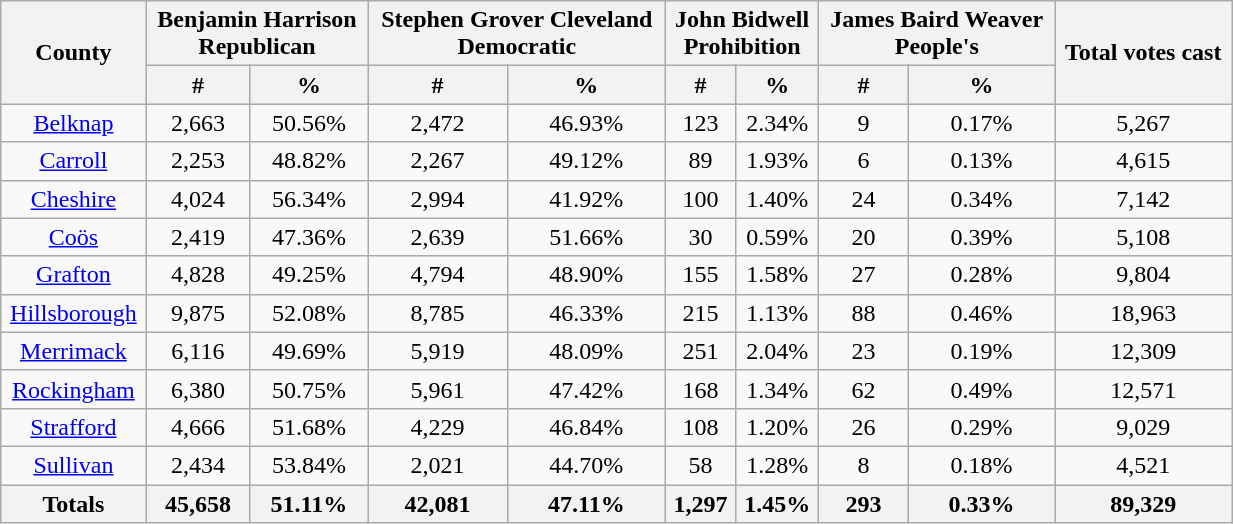<table width="65%" class="wikitable sortable">
<tr>
<th rowspan="2">County</th>
<th colspan="2">Benjamin Harrison<br>Republican</th>
<th colspan="2">Stephen Grover Cleveland<br>Democratic</th>
<th colspan="2">John Bidwell<br>Prohibition</th>
<th colspan="2">James Baird Weaver<br>People's</th>
<th rowspan="2">Total votes cast</th>
</tr>
<tr bgcolor="lightgrey">
<th data-sort-type="number">#</th>
<th data-sort-type="number">%</th>
<th data-sort-type="number">#</th>
<th data-sort-type="number">%</th>
<th data-sort-type="number">#</th>
<th data-sort-type="number">%</th>
<th data-sort-type="number">#</th>
<th data-sort-type="number">%</th>
</tr>
<tr style="text-align:center;">
<td><a href='#'>Belknap</a></td>
<td>2,663</td>
<td>50.56%</td>
<td>2,472</td>
<td>46.93%</td>
<td>123</td>
<td>2.34%</td>
<td>9</td>
<td>0.17%</td>
<td>5,267</td>
</tr>
<tr style="text-align:center;">
<td><a href='#'>Carroll</a></td>
<td>2,253</td>
<td>48.82%</td>
<td>2,267</td>
<td>49.12%</td>
<td>89</td>
<td>1.93%</td>
<td>6</td>
<td>0.13%</td>
<td>4,615</td>
</tr>
<tr style="text-align:center;">
<td><a href='#'>Cheshire</a></td>
<td>4,024</td>
<td>56.34%</td>
<td>2,994</td>
<td>41.92%</td>
<td>100</td>
<td>1.40%</td>
<td>24</td>
<td>0.34%</td>
<td>7,142</td>
</tr>
<tr style="text-align:center;">
<td><a href='#'>Coös</a></td>
<td>2,419</td>
<td>47.36%</td>
<td>2,639</td>
<td>51.66%</td>
<td>30</td>
<td>0.59%</td>
<td>20</td>
<td>0.39%</td>
<td>5,108</td>
</tr>
<tr style="text-align:center;">
<td><a href='#'>Grafton</a></td>
<td>4,828</td>
<td>49.25%</td>
<td>4,794</td>
<td>48.90%</td>
<td>155</td>
<td>1.58%</td>
<td>27</td>
<td>0.28%</td>
<td>9,804</td>
</tr>
<tr style="text-align:center;">
<td><a href='#'>Hillsborough</a></td>
<td>9,875</td>
<td>52.08%</td>
<td>8,785</td>
<td>46.33%</td>
<td>215</td>
<td>1.13%</td>
<td>88</td>
<td>0.46%</td>
<td>18,963</td>
</tr>
<tr style="text-align:center;">
<td><a href='#'>Merrimack</a></td>
<td>6,116</td>
<td>49.69%</td>
<td>5,919</td>
<td>48.09%</td>
<td>251</td>
<td>2.04%</td>
<td>23</td>
<td>0.19%</td>
<td>12,309</td>
</tr>
<tr style="text-align:center;">
<td><a href='#'>Rockingham</a></td>
<td>6,380</td>
<td>50.75%</td>
<td>5,961</td>
<td>47.42%</td>
<td>168</td>
<td>1.34%</td>
<td>62</td>
<td>0.49%</td>
<td>12,571</td>
</tr>
<tr style="text-align:center;">
<td><a href='#'>Strafford</a></td>
<td>4,666</td>
<td>51.68%</td>
<td>4,229</td>
<td>46.84%</td>
<td>108</td>
<td>1.20%</td>
<td>26</td>
<td>0.29%</td>
<td>9,029</td>
</tr>
<tr style="text-align:center;">
<td><a href='#'>Sullivan</a></td>
<td>2,434</td>
<td>53.84%</td>
<td>2,021</td>
<td>44.70%</td>
<td>58</td>
<td>1.28%</td>
<td>8</td>
<td>0.18%</td>
<td>4,521</td>
</tr>
<tr style="text-align:center;">
<th>Totals</th>
<th>45,658</th>
<th>51.11%</th>
<th>42,081</th>
<th>47.11%</th>
<th>1,297</th>
<th>1.45%</th>
<th>293</th>
<th>0.33%</th>
<th>89,329</th>
</tr>
</table>
